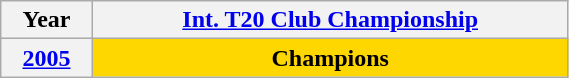<table class="wikitable" style="background:#fff;" width="30%">
<tr style="text-align:center;"|>
<th><strong>Year</strong></th>
<th><strong><a href='#'>Int. T20 Club Championship</a></strong></th>
</tr>
<tr>
<th><strong><a href='#'>2005</a></strong></th>
<th style="background: gold;">Champions</th>
</tr>
</table>
